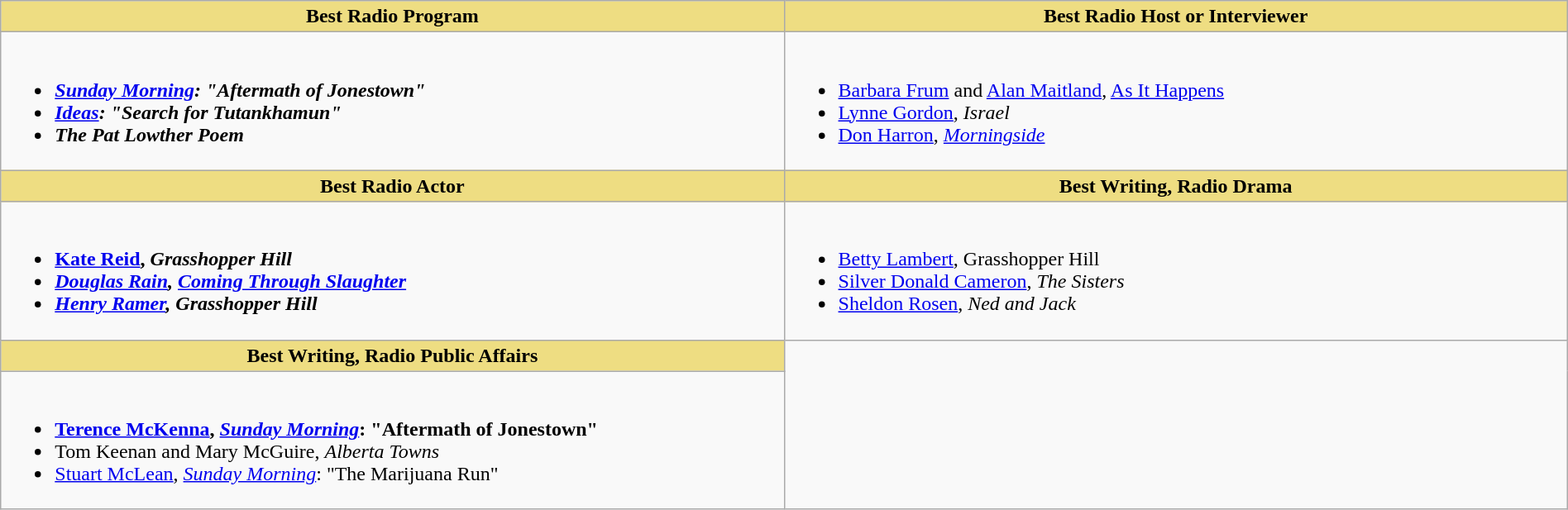<table class=wikitable width="100%">
<tr>
<th style="background:#EEDD82; width:50%">Best Radio Program</th>
<th style="background:#EEDD82; width:50%">Best Radio Host or Interviewer</th>
</tr>
<tr>
<td valign="top"><br><ul><li> <strong><em><a href='#'>Sunday Morning</a><em>: "Aftermath of Jonestown"<strong></li><li></em><a href='#'>Ideas</a><em>: "Search for Tutankhamun"</li><li></em>The Pat Lowther Poem<em></li></ul></td>
<td valign="top"><br><ul><li> </strong><a href='#'>Barbara Frum</a> and <a href='#'>Alan Maitland</a>, </em><a href='#'>As It Happens</a></em></strong></li><li><a href='#'>Lynne Gordon</a>, <em>Israel</em></li><li><a href='#'>Don Harron</a>, <em><a href='#'>Morningside</a></em></li></ul></td>
</tr>
<tr>
<th style="background:#EEDD82; width:50%">Best Radio Actor</th>
<th style="background:#EEDD82; width:50%">Best Writing, Radio Drama</th>
</tr>
<tr>
<td valign="top"><br><ul><li> <strong><a href='#'>Kate Reid</a>, <em>Grasshopper Hill<strong><em></li><li><a href='#'>Douglas Rain</a>, </em><a href='#'>Coming Through Slaughter</a><em></li><li><a href='#'>Henry Ramer</a>, </em>Grasshopper Hill<em></li></ul></td>
<td valign="top"><br><ul><li> </strong><a href='#'>Betty Lambert</a>, </em>Grasshopper Hill</em></strong></li><li><a href='#'>Silver Donald Cameron</a>, <em>The Sisters</em></li><li><a href='#'>Sheldon Rosen</a>, <em>Ned and Jack</em></li></ul></td>
</tr>
<tr>
<th style="background:#EEDD82; width:50%">Best Writing, Radio Public Affairs</th>
</tr>
<tr>
<td valign="top"><br><ul><li> <strong><a href='#'>Terence McKenna</a>, <em><a href='#'>Sunday Morning</a></em>: "Aftermath of Jonestown"</strong></li><li>Tom Keenan and Mary McGuire, <em>Alberta Towns</em></li><li><a href='#'>Stuart McLean</a>, <em><a href='#'>Sunday Morning</a></em>: "The Marijuana Run"</li></ul></td>
</tr>
</table>
